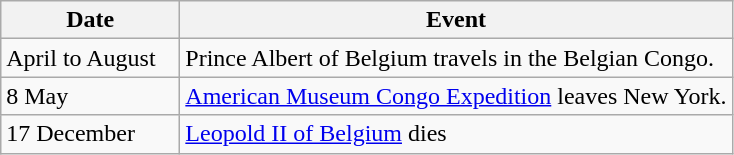<table class=wikitable>
<tr>
<th style="width:7em">Date</th>
<th>Event</th>
</tr>
<tr>
<td>April to August</td>
<td>Prince Albert of Belgium travels in the Belgian Congo.</td>
</tr>
<tr>
<td>8 May</td>
<td><a href='#'>American Museum Congo Expedition</a> leaves New York.</td>
</tr>
<tr>
<td>17 December</td>
<td><a href='#'>Leopold II of Belgium</a> dies</td>
</tr>
</table>
